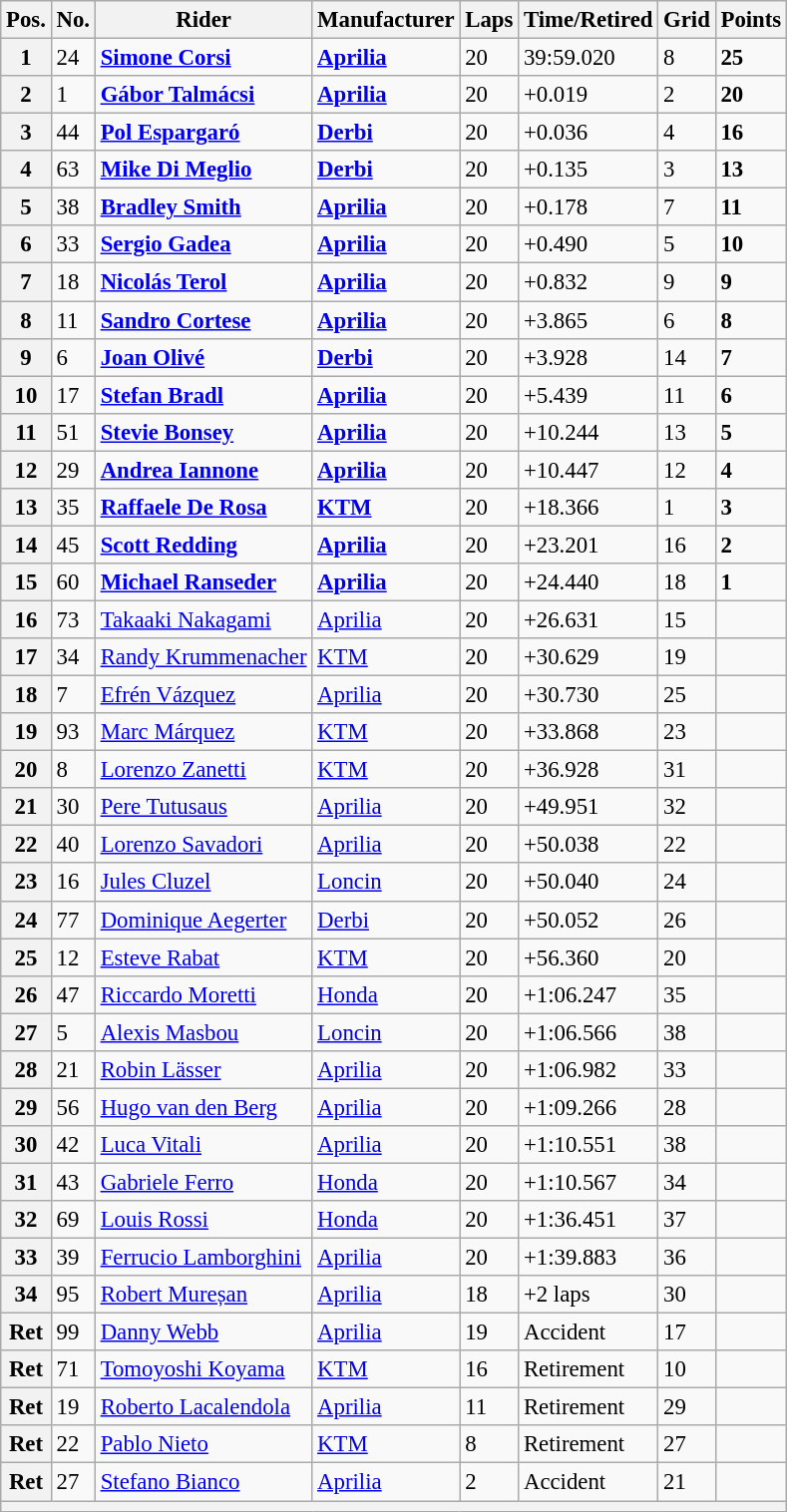<table class="wikitable" style="font-size: 95%;">
<tr>
<th>Pos.</th>
<th>No.</th>
<th>Rider</th>
<th>Manufacturer</th>
<th>Laps</th>
<th>Time/Retired</th>
<th>Grid</th>
<th>Points</th>
</tr>
<tr>
<th>1</th>
<td>24</td>
<td> <strong><a href='#'>Simone Corsi</a></strong></td>
<td><strong><a href='#'>Aprilia</a></strong></td>
<td>20</td>
<td>39:59.020</td>
<td>8</td>
<td><strong>25</strong></td>
</tr>
<tr>
<th>2</th>
<td>1</td>
<td> <strong><a href='#'>Gábor Talmácsi</a></strong></td>
<td><strong><a href='#'>Aprilia</a></strong></td>
<td>20</td>
<td>+0.019</td>
<td>2</td>
<td><strong>20</strong></td>
</tr>
<tr>
<th>3</th>
<td>44</td>
<td> <strong><a href='#'>Pol Espargaró</a></strong></td>
<td><strong><a href='#'>Derbi</a></strong></td>
<td>20</td>
<td>+0.036</td>
<td>4</td>
<td><strong>16</strong></td>
</tr>
<tr>
<th>4</th>
<td>63</td>
<td> <strong><a href='#'>Mike Di Meglio</a></strong></td>
<td><strong><a href='#'>Derbi</a></strong></td>
<td>20</td>
<td>+0.135</td>
<td>3</td>
<td><strong>13</strong></td>
</tr>
<tr>
<th>5</th>
<td>38</td>
<td> <strong><a href='#'>Bradley Smith</a></strong></td>
<td><strong><a href='#'>Aprilia</a></strong></td>
<td>20</td>
<td>+0.178</td>
<td>7</td>
<td><strong>11</strong></td>
</tr>
<tr>
<th>6</th>
<td>33</td>
<td> <strong><a href='#'>Sergio Gadea</a></strong></td>
<td><strong><a href='#'>Aprilia</a></strong></td>
<td>20</td>
<td>+0.490</td>
<td>5</td>
<td><strong>10</strong></td>
</tr>
<tr>
<th>7</th>
<td>18</td>
<td> <strong><a href='#'>Nicolás Terol</a></strong></td>
<td><strong><a href='#'>Aprilia</a></strong></td>
<td>20</td>
<td>+0.832</td>
<td>9</td>
<td><strong>9</strong></td>
</tr>
<tr>
<th>8</th>
<td>11</td>
<td> <strong><a href='#'>Sandro Cortese</a></strong></td>
<td><strong><a href='#'>Aprilia</a></strong></td>
<td>20</td>
<td>+3.865</td>
<td>6</td>
<td><strong>8</strong></td>
</tr>
<tr>
<th>9</th>
<td>6</td>
<td> <strong><a href='#'>Joan Olivé</a></strong></td>
<td><strong><a href='#'>Derbi</a></strong></td>
<td>20</td>
<td>+3.928</td>
<td>14</td>
<td><strong>7</strong></td>
</tr>
<tr>
<th>10</th>
<td>17</td>
<td> <strong><a href='#'>Stefan Bradl</a></strong></td>
<td><strong><a href='#'>Aprilia</a></strong></td>
<td>20</td>
<td>+5.439</td>
<td>11</td>
<td><strong>6</strong></td>
</tr>
<tr>
<th>11</th>
<td>51</td>
<td> <strong><a href='#'>Stevie Bonsey</a></strong></td>
<td><strong><a href='#'>Aprilia</a></strong></td>
<td>20</td>
<td>+10.244</td>
<td>13</td>
<td><strong>5</strong></td>
</tr>
<tr>
<th>12</th>
<td>29</td>
<td> <strong><a href='#'>Andrea Iannone</a></strong></td>
<td><strong><a href='#'>Aprilia</a></strong></td>
<td>20</td>
<td>+10.447</td>
<td>12</td>
<td><strong>4</strong></td>
</tr>
<tr>
<th>13</th>
<td>35</td>
<td> <strong><a href='#'>Raffaele De Rosa</a></strong></td>
<td><strong><a href='#'>KTM</a></strong></td>
<td>20</td>
<td>+18.366</td>
<td>1</td>
<td><strong>3</strong></td>
</tr>
<tr>
<th>14</th>
<td>45</td>
<td> <strong><a href='#'>Scott Redding</a></strong></td>
<td><strong><a href='#'>Aprilia</a></strong></td>
<td>20</td>
<td>+23.201</td>
<td>16</td>
<td><strong>2</strong></td>
</tr>
<tr>
<th>15</th>
<td>60</td>
<td> <strong><a href='#'>Michael Ranseder</a></strong></td>
<td><strong><a href='#'>Aprilia</a></strong></td>
<td>20</td>
<td>+24.440</td>
<td>18</td>
<td><strong>1</strong></td>
</tr>
<tr>
<th>16</th>
<td>73</td>
<td> <a href='#'>Takaaki Nakagami</a></td>
<td><a href='#'>Aprilia</a></td>
<td>20</td>
<td>+26.631</td>
<td>15</td>
<td></td>
</tr>
<tr>
<th>17</th>
<td>34</td>
<td> <a href='#'>Randy Krummenacher</a></td>
<td><a href='#'>KTM</a></td>
<td>20</td>
<td>+30.629</td>
<td>19</td>
<td></td>
</tr>
<tr>
<th>18</th>
<td>7</td>
<td> <a href='#'>Efrén Vázquez</a></td>
<td><a href='#'>Aprilia</a></td>
<td>20</td>
<td>+30.730</td>
<td>25</td>
<td></td>
</tr>
<tr>
<th>19</th>
<td>93</td>
<td> <a href='#'>Marc Márquez</a></td>
<td><a href='#'>KTM</a></td>
<td>20</td>
<td>+33.868</td>
<td>23</td>
<td></td>
</tr>
<tr>
<th>20</th>
<td>8</td>
<td> <a href='#'>Lorenzo Zanetti</a></td>
<td><a href='#'>KTM</a></td>
<td>20</td>
<td>+36.928</td>
<td>31</td>
<td></td>
</tr>
<tr>
<th>21</th>
<td>30</td>
<td> <a href='#'>Pere Tutusaus</a></td>
<td><a href='#'>Aprilia</a></td>
<td>20</td>
<td>+49.951</td>
<td>32</td>
<td></td>
</tr>
<tr>
<th>22</th>
<td>40</td>
<td> <a href='#'>Lorenzo Savadori</a></td>
<td><a href='#'>Aprilia</a></td>
<td>20</td>
<td>+50.038</td>
<td>22</td>
<td></td>
</tr>
<tr>
<th>23</th>
<td>16</td>
<td> <a href='#'>Jules Cluzel</a></td>
<td><a href='#'>Loncin</a></td>
<td>20</td>
<td>+50.040</td>
<td>24</td>
<td></td>
</tr>
<tr>
<th>24</th>
<td>77</td>
<td> <a href='#'>Dominique Aegerter</a></td>
<td><a href='#'>Derbi</a></td>
<td>20</td>
<td>+50.052</td>
<td>26</td>
<td></td>
</tr>
<tr>
<th>25</th>
<td>12</td>
<td> <a href='#'>Esteve Rabat</a></td>
<td><a href='#'>KTM</a></td>
<td>20</td>
<td>+56.360</td>
<td>20</td>
<td></td>
</tr>
<tr>
<th>26</th>
<td>47</td>
<td> <a href='#'>Riccardo Moretti</a></td>
<td><a href='#'>Honda</a></td>
<td>20</td>
<td>+1:06.247</td>
<td>35</td>
<td></td>
</tr>
<tr>
<th>27</th>
<td>5</td>
<td> <a href='#'>Alexis Masbou</a></td>
<td><a href='#'>Loncin</a></td>
<td>20</td>
<td>+1:06.566</td>
<td>38</td>
<td></td>
</tr>
<tr>
<th>28</th>
<td>21</td>
<td> <a href='#'>Robin Lässer</a></td>
<td><a href='#'>Aprilia</a></td>
<td>20</td>
<td>+1:06.982</td>
<td>33</td>
<td></td>
</tr>
<tr>
<th>29</th>
<td>56</td>
<td> <a href='#'>Hugo van den Berg</a></td>
<td><a href='#'>Aprilia</a></td>
<td>20</td>
<td>+1:09.266</td>
<td>28</td>
<td></td>
</tr>
<tr>
<th>30</th>
<td>42</td>
<td> <a href='#'>Luca Vitali</a></td>
<td><a href='#'>Aprilia</a></td>
<td>20</td>
<td>+1:10.551</td>
<td>38</td>
<td></td>
</tr>
<tr>
<th>31</th>
<td>43</td>
<td> <a href='#'>Gabriele Ferro</a></td>
<td><a href='#'>Honda</a></td>
<td>20</td>
<td>+1:10.567</td>
<td>34</td>
<td></td>
</tr>
<tr>
<th>32</th>
<td>69</td>
<td> <a href='#'>Louis Rossi</a></td>
<td><a href='#'>Honda</a></td>
<td>20</td>
<td>+1:36.451</td>
<td>37</td>
<td></td>
</tr>
<tr>
<th>33</th>
<td>39</td>
<td> <a href='#'>Ferrucio Lamborghini</a></td>
<td><a href='#'>Aprilia</a></td>
<td>20</td>
<td>+1:39.883</td>
<td>36</td>
<td></td>
</tr>
<tr>
<th>34</th>
<td>95</td>
<td> <a href='#'>Robert Mureșan</a></td>
<td><a href='#'>Aprilia</a></td>
<td>18</td>
<td>+2 laps</td>
<td>30</td>
<td></td>
</tr>
<tr>
<th>Ret</th>
<td>99</td>
<td> <a href='#'>Danny Webb</a></td>
<td><a href='#'>Aprilia</a></td>
<td>19</td>
<td>Accident</td>
<td>17</td>
<td></td>
</tr>
<tr>
<th>Ret</th>
<td>71</td>
<td> <a href='#'>Tomoyoshi Koyama</a></td>
<td><a href='#'>KTM</a></td>
<td>16</td>
<td>Retirement</td>
<td>10</td>
<td></td>
</tr>
<tr>
<th>Ret</th>
<td>19</td>
<td> <a href='#'>Roberto Lacalendola</a></td>
<td><a href='#'>Aprilia</a></td>
<td>11</td>
<td>Retirement</td>
<td>29</td>
<td></td>
</tr>
<tr>
<th>Ret</th>
<td>22</td>
<td> <a href='#'>Pablo Nieto</a></td>
<td><a href='#'>KTM</a></td>
<td>8</td>
<td>Retirement</td>
<td>27</td>
<td></td>
</tr>
<tr>
<th>Ret</th>
<td>27</td>
<td> <a href='#'>Stefano Bianco</a></td>
<td><a href='#'>Aprilia</a></td>
<td>2</td>
<td>Accident</td>
<td>21</td>
<td></td>
</tr>
<tr>
<th colspan=8></th>
</tr>
</table>
